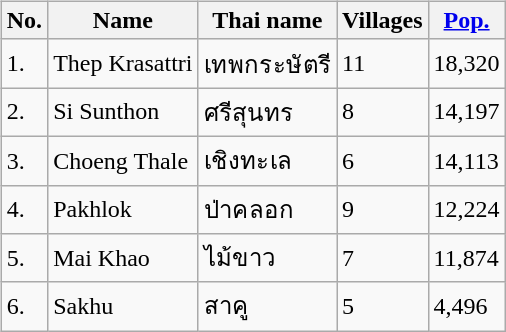<table>
<tr valign=middle>
<td><br><table class="wikitable">
<tr>
<th>No.</th>
<th>Name</th>
<th>Thai name</th>
<th>Villages</th>
<th><a href='#'>Pop.</a></th>
</tr>
<tr>
<td>1.</td>
<td>Thep Krasattri</td>
<td>เทพกระษัตรี</td>
<td>11</td>
<td>18,320</td>
</tr>
<tr>
<td>2.</td>
<td>Si Sunthon</td>
<td>ศรีสุนทร</td>
<td>8</td>
<td>14,197</td>
</tr>
<tr>
<td>3.</td>
<td>Choeng Thale</td>
<td>เชิงทะเล</td>
<td>6</td>
<td>14,113</td>
</tr>
<tr>
<td>4.</td>
<td>Pakhlok</td>
<td>ป่าคลอก</td>
<td>9</td>
<td>12,224</td>
</tr>
<tr>
<td>5.</td>
<td>Mai Khao</td>
<td>ไม้ขาว</td>
<td>7</td>
<td>11,874</td>
</tr>
<tr>
<td>6.</td>
<td>Sakhu</td>
<td>สาคู</td>
<td>5</td>
<td>4,496</td>
</tr>
</table>
</td>
<td> </td>
</tr>
</table>
